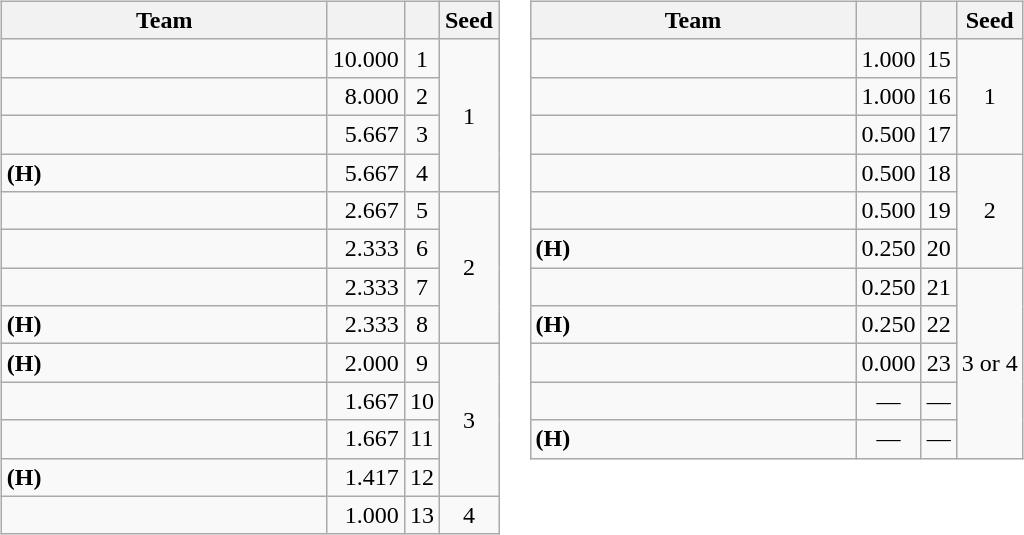<table>
<tr valign=top>
<td><br><table class="wikitable">
<tr>
<th width=210>Team</th>
<th></th>
<th></th>
<th>Seed</th>
</tr>
<tr>
<td><strong></strong></td>
<td align=right>10.000</td>
<td align=center>1</td>
<td align=center rowspan=4>1</td>
</tr>
<tr>
<td><strong></strong></td>
<td align=right>8.000</td>
<td align=center>2</td>
</tr>
<tr>
<td><strong></strong></td>
<td align=right>5.667</td>
<td align=center>3</td>
</tr>
<tr>
<td><strong></strong> <strong>(H)</strong></td>
<td align=right>5.667</td>
<td align=center>4</td>
</tr>
<tr>
<td></td>
<td align=right>2.667</td>
<td align=center>5</td>
<td align=center rowspan=4>2</td>
</tr>
<tr>
<td></td>
<td align=right>2.333</td>
<td align=center>6</td>
</tr>
<tr>
<td></td>
<td align=right>2.333</td>
<td align=center>7</td>
</tr>
<tr>
<td> <strong>(H)</strong></td>
<td align=right>2.333</td>
<td align=center>8</td>
</tr>
<tr>
<td> <strong>(H)</strong></td>
<td align=right>2.000</td>
<td align=center>9</td>
<td align=center rowspan=4>3</td>
</tr>
<tr>
<td></td>
<td align=right>1.667</td>
<td align=center>10</td>
</tr>
<tr>
<td></td>
<td align=right>1.667</td>
<td align=center>11</td>
</tr>
<tr>
<td> <strong>(H)</strong></td>
<td align=right>1.417</td>
<td align=center>12</td>
</tr>
<tr>
<td></td>
<td align=right>1.000</td>
<td align=center>13</td>
<td align=center>4</td>
</tr>
</table>
</td>
<td><br><table class="wikitable">
<tr>
<th width=210>Team</th>
<th></th>
<th></th>
<th>Seed</th>
</tr>
<tr>
<td></td>
<td align=right>1.000</td>
<td align=center>15</td>
<td align=center rowspan=3>1</td>
</tr>
<tr>
<td></td>
<td align=right>1.000</td>
<td align=center>16</td>
</tr>
<tr>
<td></td>
<td align=right>0.500</td>
<td align=center>17</td>
</tr>
<tr>
<td></td>
<td align=right>0.500</td>
<td align=center>18</td>
<td align=center rowspan=3>2</td>
</tr>
<tr>
<td></td>
<td align=right>0.500</td>
<td align=center>19</td>
</tr>
<tr>
<td> <strong>(H)</strong></td>
<td align=right>0.250</td>
<td align=center>20</td>
</tr>
<tr>
<td></td>
<td align=right>0.250</td>
<td align=center>21</td>
<td align=center rowspan=5>3 or 4</td>
</tr>
<tr>
<td> <strong>(H)</strong></td>
<td align=right>0.250</td>
<td align=center>22</td>
</tr>
<tr>
<td></td>
<td align=right>0.000</td>
<td align=center>23</td>
</tr>
<tr>
<td></td>
<td align=center>—</td>
<td align=center>—</td>
</tr>
<tr>
<td> <strong>(H)</strong></td>
<td align=center>—</td>
<td align=center>—</td>
</tr>
</table>
</td>
</tr>
</table>
